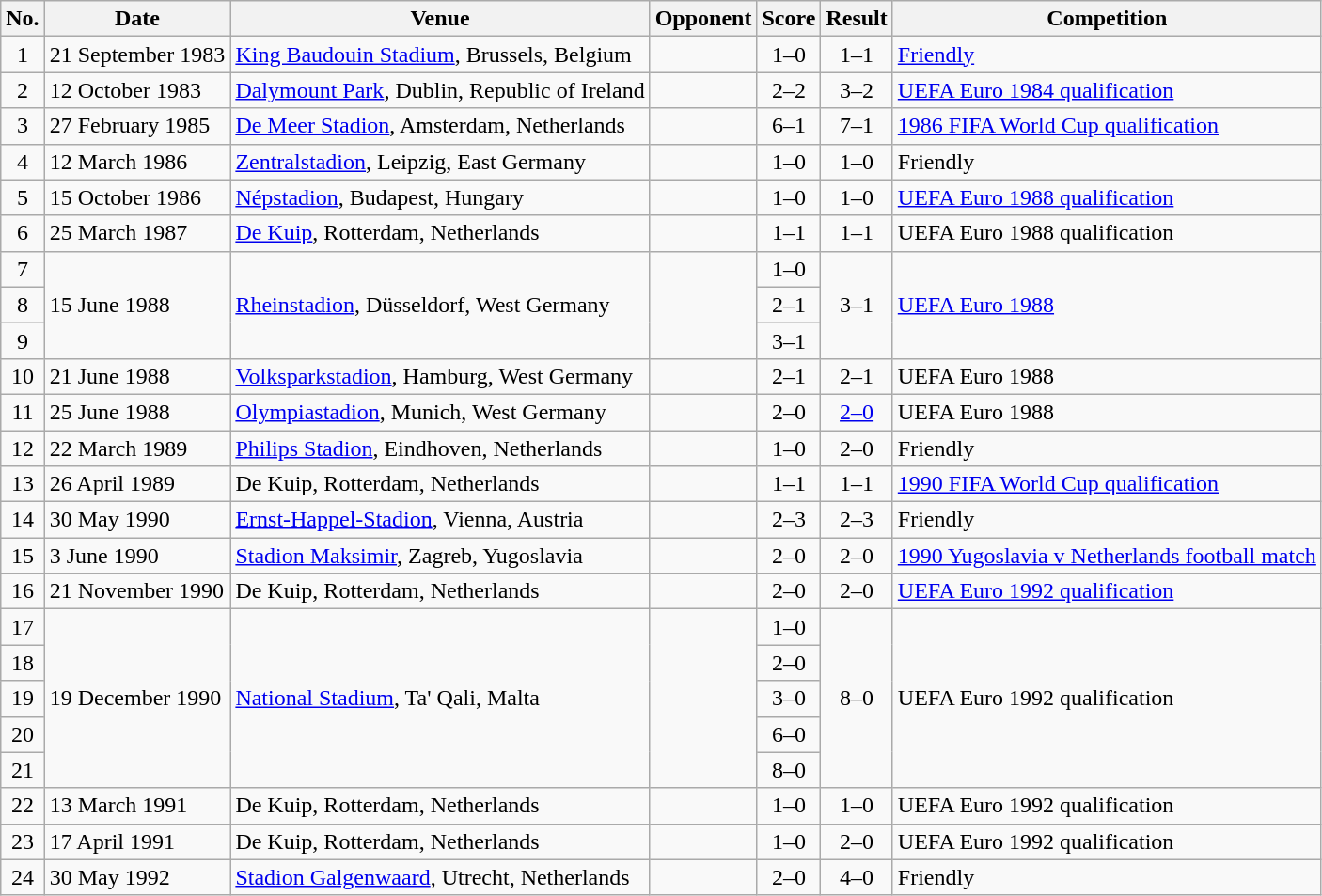<table class="wikitable sortable">
<tr>
<th scope="col">No.</th>
<th scope="col">Date</th>
<th scope="col">Venue</th>
<th scope="col">Opponent</th>
<th scope="col">Score</th>
<th scope="col">Result</th>
<th scope="col">Competition</th>
</tr>
<tr>
<td align="center">1</td>
<td>21 September 1983</td>
<td><a href='#'>King Baudouin Stadium</a>, Brussels, Belgium</td>
<td></td>
<td align="center">1–0</td>
<td align="center">1–1</td>
<td><a href='#'>Friendly</a></td>
</tr>
<tr>
<td align="center">2</td>
<td>12 October 1983</td>
<td><a href='#'>Dalymount Park</a>, Dublin, Republic of Ireland</td>
<td></td>
<td align="center">2–2</td>
<td align="center">3–2</td>
<td><a href='#'>UEFA Euro 1984 qualification</a></td>
</tr>
<tr>
<td align="center">3</td>
<td>27 February 1985</td>
<td><a href='#'>De Meer Stadion</a>, Amsterdam, Netherlands</td>
<td></td>
<td align="center">6–1</td>
<td align="center">7–1</td>
<td><a href='#'>1986 FIFA World Cup qualification</a></td>
</tr>
<tr>
<td align="center">4</td>
<td>12 March 1986</td>
<td><a href='#'>Zentralstadion</a>, Leipzig, East Germany</td>
<td></td>
<td align="center">1–0</td>
<td align="center">1–0</td>
<td>Friendly</td>
</tr>
<tr>
<td align="center">5</td>
<td>15 October 1986</td>
<td><a href='#'>Népstadion</a>, Budapest, Hungary</td>
<td></td>
<td align="center">1–0</td>
<td align="center">1–0</td>
<td><a href='#'>UEFA Euro 1988 qualification</a></td>
</tr>
<tr>
<td align="center">6</td>
<td>25 March 1987</td>
<td><a href='#'>De Kuip</a>, Rotterdam, Netherlands</td>
<td></td>
<td align="center">1–1</td>
<td align="center">1–1</td>
<td>UEFA Euro 1988 qualification</td>
</tr>
<tr>
<td align="center">7</td>
<td rowspan="3">15 June 1988</td>
<td rowspan="3"><a href='#'>Rheinstadion</a>, Düsseldorf, West Germany</td>
<td rowspan="3"></td>
<td align="center">1–0</td>
<td rowspan="3" align="center">3–1</td>
<td rowspan="3"><a href='#'>UEFA Euro 1988</a></td>
</tr>
<tr>
<td align="center">8</td>
<td align="center">2–1</td>
</tr>
<tr>
<td align="center">9</td>
<td align="center">3–1</td>
</tr>
<tr>
<td align="center">10</td>
<td>21 June 1988</td>
<td><a href='#'>Volksparkstadion</a>, Hamburg, West Germany</td>
<td></td>
<td align="center">2–1</td>
<td align="center">2–1</td>
<td>UEFA Euro 1988</td>
</tr>
<tr>
<td align="center">11</td>
<td>25 June 1988</td>
<td><a href='#'>Olympiastadion</a>, Munich, West Germany</td>
<td></td>
<td align="center">2–0</td>
<td align="center"><a href='#'>2–0</a></td>
<td>UEFA Euro 1988</td>
</tr>
<tr>
<td align="center">12</td>
<td>22 March 1989</td>
<td><a href='#'>Philips Stadion</a>, Eindhoven, Netherlands</td>
<td></td>
<td align="center">1–0</td>
<td align="center">2–0</td>
<td>Friendly</td>
</tr>
<tr>
<td align="center">13</td>
<td>26 April 1989</td>
<td>De Kuip, Rotterdam, Netherlands</td>
<td></td>
<td align="center">1–1</td>
<td align="center">1–1</td>
<td><a href='#'>1990 FIFA World Cup qualification</a></td>
</tr>
<tr>
<td align="center">14</td>
<td>30 May 1990</td>
<td><a href='#'>Ernst-Happel-Stadion</a>, Vienna, Austria</td>
<td></td>
<td align="center">2–3</td>
<td align="center">2–3</td>
<td>Friendly</td>
</tr>
<tr>
<td align="center">15</td>
<td>3 June 1990</td>
<td><a href='#'>Stadion Maksimir</a>, Zagreb, Yugoslavia</td>
<td></td>
<td align="center">2–0</td>
<td align="center">2–0</td>
<td><a href='#'>1990 Yugoslavia v Netherlands football match</a></td>
</tr>
<tr>
<td align="center">16</td>
<td>21 November 1990</td>
<td>De Kuip, Rotterdam, Netherlands</td>
<td></td>
<td align="center">2–0</td>
<td align="center">2–0</td>
<td><a href='#'>UEFA Euro 1992 qualification</a></td>
</tr>
<tr>
<td align="center">17</td>
<td rowspan="5">19 December 1990</td>
<td rowspan="5"><a href='#'>National Stadium</a>, Ta' Qali, Malta</td>
<td rowspan="5"></td>
<td align="center">1–0</td>
<td rowspan="5" align="center">8–0</td>
<td rowspan="5">UEFA Euro 1992 qualification</td>
</tr>
<tr>
<td align="center">18</td>
<td align="center">2–0</td>
</tr>
<tr>
<td align="center">19</td>
<td align="center">3–0</td>
</tr>
<tr>
<td align="center">20</td>
<td align="center">6–0</td>
</tr>
<tr>
<td align="center">21</td>
<td align="center">8–0</td>
</tr>
<tr>
<td align="center">22</td>
<td>13 March 1991</td>
<td>De Kuip, Rotterdam, Netherlands</td>
<td></td>
<td align="center">1–0</td>
<td align="center">1–0</td>
<td>UEFA Euro 1992 qualification</td>
</tr>
<tr>
<td align="center">23</td>
<td>17 April 1991</td>
<td>De Kuip, Rotterdam, Netherlands</td>
<td></td>
<td align="center">1–0</td>
<td align="center">2–0</td>
<td>UEFA Euro 1992 qualification</td>
</tr>
<tr>
<td align="center">24</td>
<td>30 May 1992</td>
<td><a href='#'>Stadion Galgenwaard</a>, Utrecht, Netherlands</td>
<td></td>
<td align="center">2–0</td>
<td align="center">4–0</td>
<td>Friendly</td>
</tr>
</table>
